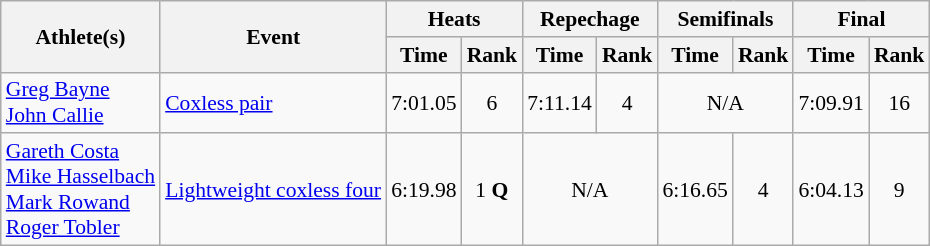<table class="wikitable" style="font-size:90%">
<tr>
<th rowspan="2">Athlete(s)</th>
<th rowspan="2">Event</th>
<th colspan="2">Heats</th>
<th colspan="2">Repechage</th>
<th colspan="2">Semifinals</th>
<th colspan="2">Final</th>
</tr>
<tr>
<th>Time</th>
<th>Rank</th>
<th>Time</th>
<th>Rank</th>
<th>Time</th>
<th>Rank</th>
<th>Time</th>
<th>Rank</th>
</tr>
<tr>
<td><a href='#'>Greg Bayne</a><br><a href='#'>John Callie</a></td>
<td><a href='#'>Coxless pair</a></td>
<td align=center>7:01.05</td>
<td align=center>6</td>
<td align=center>7:11.14</td>
<td align=center>4</td>
<td align=center colspan=2>N/A</td>
<td align=center>7:09.91</td>
<td align=center>16</td>
</tr>
<tr>
<td><a href='#'>Gareth Costa</a><br><a href='#'>Mike Hasselbach</a><br><a href='#'>Mark Rowand</a><br><a href='#'>Roger Tobler</a></td>
<td><a href='#'>Lightweight coxless four</a></td>
<td align=center>6:19.98</td>
<td align=center>1 <strong>Q</strong></td>
<td align=center colspan=2>N/A</td>
<td align=center>6:16.65</td>
<td align=center>4</td>
<td align=center>6:04.13</td>
<td align=center>9</td>
</tr>
</table>
